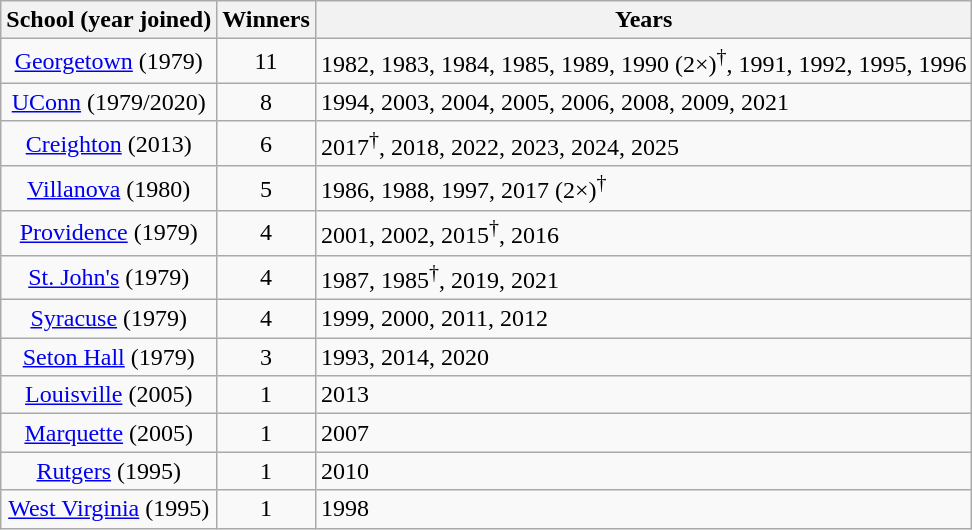<table class="wikitable sortable">
<tr>
<th>School (year joined)</th>
<th>Winners</th>
<th class="unsortable">Years</th>
</tr>
<tr>
<td align=center><a href='#'>Georgetown</a> (1979)</td>
<td align=center>11</td>
<td>1982, 1983, 1984, 1985, 1989, 1990 (2×)<sup>†</sup>, 1991, 1992, 1995, 1996</td>
</tr>
<tr>
<td align=center><a href='#'>UConn</a> (1979/2020)</td>
<td align=center>8</td>
<td>1994, 2003, 2004, 2005, 2006, 2008, 2009, 2021</td>
</tr>
<tr>
<td align=center><a href='#'>Creighton</a> (2013)</td>
<td align=center>6</td>
<td>2017<sup>†</sup>, 2018, 2022, 2023, 2024, 2025</td>
</tr>
<tr>
<td align=center><a href='#'>Villanova</a> (1980)</td>
<td align=center>5</td>
<td>1986, 1988, 1997, 2017 (2×)<sup>†</sup></td>
</tr>
<tr>
<td align=center><a href='#'>Providence</a> (1979)</td>
<td align=center>4</td>
<td>2001, 2002, 2015<sup>†</sup>, 2016</td>
</tr>
<tr>
<td align=center><a href='#'>St. John's</a> (1979)</td>
<td align=center>4</td>
<td>1987, 1985<sup>†</sup>, 2019, 2021</td>
</tr>
<tr>
<td align=center><a href='#'>Syracuse</a> (1979)</td>
<td align=center>4</td>
<td>1999, 2000, 2011, 2012</td>
</tr>
<tr>
<td align=center><a href='#'>Seton Hall</a> (1979)</td>
<td align=center>3</td>
<td>1993, 2014, 2020</td>
</tr>
<tr>
<td align=center><a href='#'>Louisville</a> (2005)</td>
<td align=center>1</td>
<td>2013</td>
</tr>
<tr>
<td align=center><a href='#'>Marquette</a> (2005)</td>
<td align=center>1</td>
<td>2007</td>
</tr>
<tr>
<td align=center><a href='#'>Rutgers</a> (1995)</td>
<td align=center>1</td>
<td>2010</td>
</tr>
<tr>
<td align=center><a href='#'>West Virginia</a> (1995)</td>
<td align=center>1</td>
<td>1998</td>
</tr>
</table>
